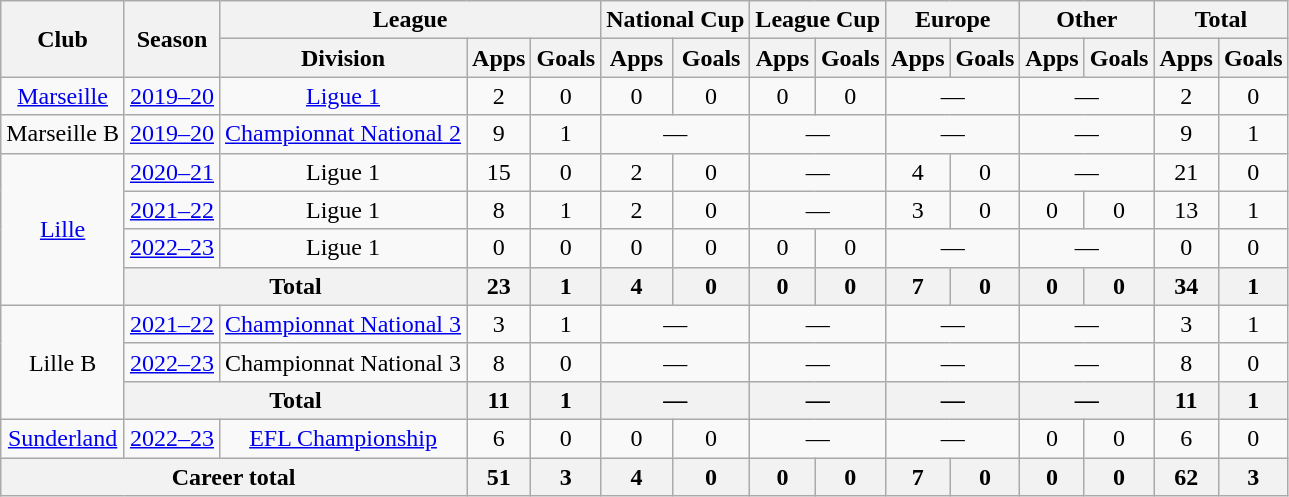<table class="wikitable" style="text-align:center">
<tr>
<th rowspan="2">Club</th>
<th rowspan="2">Season</th>
<th colspan="3">League</th>
<th colspan="2">National Cup</th>
<th colspan="2">League Cup</th>
<th colspan="2">Europe</th>
<th colspan="2">Other</th>
<th colspan="2">Total</th>
</tr>
<tr>
<th>Division</th>
<th>Apps</th>
<th>Goals</th>
<th>Apps</th>
<th>Goals</th>
<th>Apps</th>
<th>Goals</th>
<th>Apps</th>
<th>Goals</th>
<th>Apps</th>
<th>Goals</th>
<th>Apps</th>
<th>Goals</th>
</tr>
<tr>
<td><a href='#'>Marseille</a></td>
<td><a href='#'>2019–20</a></td>
<td><a href='#'>Ligue 1</a></td>
<td>2</td>
<td>0</td>
<td>0</td>
<td>0</td>
<td>0</td>
<td>0</td>
<td colspan="2">—</td>
<td colspan="2">—</td>
<td>2</td>
<td>0</td>
</tr>
<tr>
<td>Marseille B</td>
<td><a href='#'>2019–20</a></td>
<td><a href='#'>Championnat National 2</a></td>
<td>9</td>
<td>1</td>
<td colspan="2">—</td>
<td colspan="2">—</td>
<td colspan="2">—</td>
<td colspan="2">—</td>
<td>9</td>
<td>1</td>
</tr>
<tr>
<td rowspan="4"><a href='#'>Lille</a></td>
<td><a href='#'>2020–21</a></td>
<td>Ligue 1</td>
<td>15</td>
<td>0</td>
<td>2</td>
<td>0</td>
<td colspan="2">—</td>
<td>4</td>
<td>0</td>
<td colspan="2">—</td>
<td>21</td>
<td>0</td>
</tr>
<tr>
<td><a href='#'>2021–22</a></td>
<td>Ligue 1</td>
<td>8</td>
<td>1</td>
<td>2</td>
<td>0</td>
<td colspan="2">—</td>
<td>3</td>
<td>0</td>
<td>0</td>
<td>0</td>
<td>13</td>
<td>1</td>
</tr>
<tr>
<td><a href='#'>2022–23</a></td>
<td>Ligue 1</td>
<td>0</td>
<td>0</td>
<td>0</td>
<td>0</td>
<td>0</td>
<td>0</td>
<td colspan="2">—</td>
<td colspan="2">—</td>
<td>0</td>
<td>0</td>
</tr>
<tr>
<th colspan="2">Total</th>
<th>23</th>
<th>1</th>
<th>4</th>
<th>0</th>
<th>0</th>
<th>0</th>
<th>7</th>
<th>0</th>
<th>0</th>
<th>0</th>
<th>34</th>
<th>1</th>
</tr>
<tr>
<td rowspan="3">Lille B</td>
<td><a href='#'>2021–22</a></td>
<td><a href='#'>Championnat National 3</a></td>
<td>3</td>
<td>1</td>
<td colspan="2">—</td>
<td colspan="2">—</td>
<td colspan="2">—</td>
<td colspan="2">—</td>
<td>3</td>
<td>1</td>
</tr>
<tr>
<td><a href='#'>2022–23</a></td>
<td>Championnat National 3</td>
<td>8</td>
<td>0</td>
<td colspan="2">—</td>
<td colspan="2">—</td>
<td colspan="2">—</td>
<td colspan="2">—</td>
<td>8</td>
<td>0</td>
</tr>
<tr>
<th colspan="2">Total</th>
<th>11</th>
<th>1</th>
<th colspan="2">—</th>
<th colspan="2">—</th>
<th colspan="2">—</th>
<th colspan="2">—</th>
<th>11</th>
<th>1</th>
</tr>
<tr>
<td><a href='#'>Sunderland</a></td>
<td><a href='#'>2022–23</a></td>
<td><a href='#'>EFL Championship</a></td>
<td>6</td>
<td>0</td>
<td>0</td>
<td>0</td>
<td colspan="2">—</td>
<td colspan="2">—</td>
<td>0</td>
<td>0</td>
<td>6</td>
<td>0</td>
</tr>
<tr>
<th colspan="3">Career total</th>
<th>51</th>
<th>3</th>
<th>4</th>
<th>0</th>
<th>0</th>
<th>0</th>
<th>7</th>
<th>0</th>
<th>0</th>
<th>0</th>
<th>62</th>
<th>3</th>
</tr>
</table>
